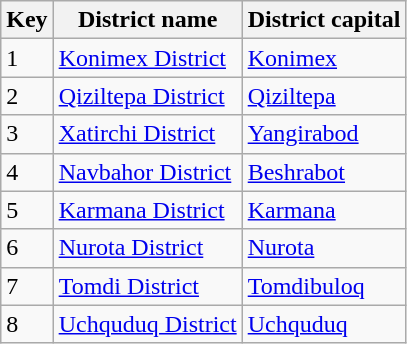<table class="wikitable sortable">
<tr>
<th>Key</th>
<th>District name</th>
<th>District capital</th>
</tr>
<tr>
<td>1</td>
<td><a href='#'>Konimex District</a></td>
<td><a href='#'>Konimex</a></td>
</tr>
<tr>
<td>2</td>
<td><a href='#'>Qiziltepa District</a></td>
<td><a href='#'>Qiziltepa</a></td>
</tr>
<tr>
<td>3</td>
<td><a href='#'>Xatirchi District</a></td>
<td><a href='#'>Yangirabod</a></td>
</tr>
<tr>
<td>4</td>
<td><a href='#'>Navbahor District</a></td>
<td><a href='#'>Beshrabot</a></td>
</tr>
<tr>
<td>5</td>
<td><a href='#'>Karmana District</a></td>
<td><a href='#'>Karmana</a></td>
</tr>
<tr>
<td>6</td>
<td><a href='#'>Nurota District</a></td>
<td><a href='#'>Nurota</a></td>
</tr>
<tr>
<td>7</td>
<td><a href='#'>Tomdi District</a></td>
<td><a href='#'>Tomdibuloq</a></td>
</tr>
<tr>
<td>8</td>
<td><a href='#'>Uchquduq District</a></td>
<td><a href='#'>Uchquduq</a></td>
</tr>
</table>
